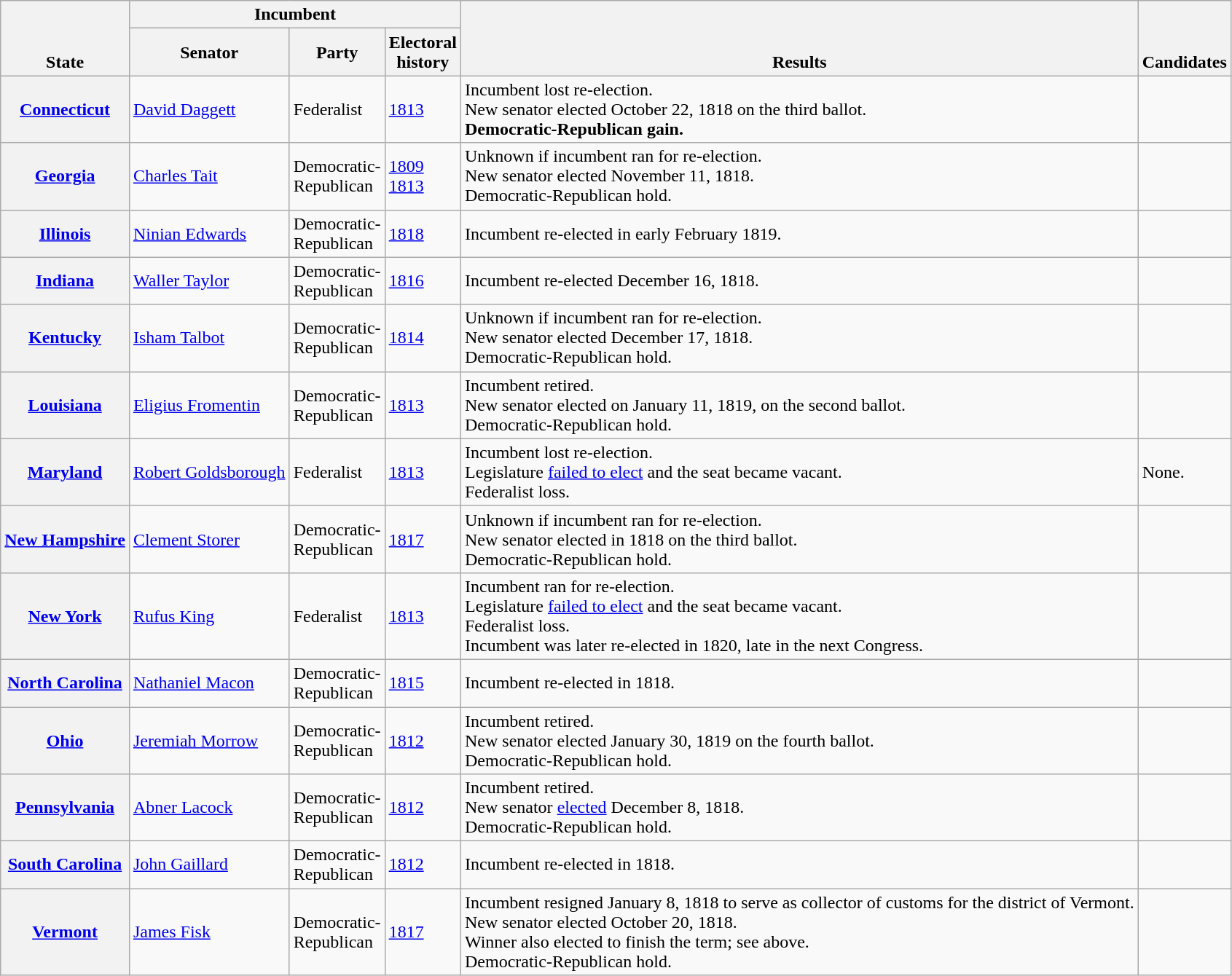<table class=wikitable>
<tr valign=bottom>
<th rowspan=2>State</th>
<th colspan=3>Incumbent</th>
<th rowspan=2>Results</th>
<th rowspan=2>Candidates</th>
</tr>
<tr>
<th>Senator</th>
<th>Party</th>
<th>Electoral<br>history</th>
</tr>
<tr>
<th><a href='#'>Connecticut</a></th>
<td><a href='#'>David Daggett</a></td>
<td>Federalist</td>
<td><a href='#'>1813 </a></td>
<td>Incumbent lost re-election.<br>New senator elected October 22, 1818 on the third ballot.<br><strong>Democratic-Republican gain.</strong></td>
<td nowrap></td>
</tr>
<tr>
<th><a href='#'>Georgia</a></th>
<td><a href='#'>Charles Tait</a></td>
<td>Democratic-<br>Republican</td>
<td><a href='#'>1809 </a><br><a href='#'>1813</a></td>
<td>Unknown if incumbent ran for re-election.<br>New senator elected November 11, 1818.<br>Democratic-Republican hold.</td>
<td nowrap></td>
</tr>
<tr>
<th><a href='#'>Illinois</a></th>
<td><a href='#'>Ninian Edwards</a></td>
<td>Democratic-<br>Republican</td>
<td><a href='#'>1818</a></td>
<td>Incumbent re-elected in early February 1819.</td>
<td nowrap></td>
</tr>
<tr>
<th><a href='#'>Indiana</a></th>
<td><a href='#'>Waller Taylor</a></td>
<td>Democratic-<br>Republican</td>
<td><a href='#'>1816</a></td>
<td>Incumbent re-elected December 16, 1818.</td>
<td nowrap></td>
</tr>
<tr>
<th><a href='#'>Kentucky</a></th>
<td><a href='#'>Isham Talbot</a></td>
<td>Democratic-<br>Republican</td>
<td><a href='#'>1814 </a></td>
<td>Unknown if incumbent ran for re-election.<br>New senator elected December 17, 1818.<br>Democratic-Republican hold.</td>
<td nowrap></td>
</tr>
<tr>
<th><a href='#'>Louisiana</a></th>
<td><a href='#'>Eligius Fromentin</a></td>
<td>Democratic-<br>Republican</td>
<td><a href='#'>1813</a></td>
<td>Incumbent retired.<br>New senator elected on January 11, 1819, on the second ballot.<br>Democratic-Republican hold.</td>
<td nowrap></td>
</tr>
<tr>
<th><a href='#'>Maryland</a></th>
<td><a href='#'>Robert Goldsborough</a></td>
<td>Federalist</td>
<td><a href='#'>1813 </a></td>
<td>Incumbent lost re-election.<br>Legislature <a href='#'>failed to elect</a> and the seat became vacant.<br>Federalist loss.</td>
<td>None.</td>
</tr>
<tr>
<th><a href='#'>New Hampshire</a></th>
<td><a href='#'>Clement Storer</a></td>
<td>Democratic-<br>Republican</td>
<td><a href='#'>1817 </a></td>
<td>Unknown if incumbent ran for re-election.<br>New senator elected in 1818 on the third ballot.<br>Democratic-Republican hold.</td>
<td nowrap></td>
</tr>
<tr>
<th><a href='#'>New York</a></th>
<td><a href='#'>Rufus King</a></td>
<td>Federalist</td>
<td><a href='#'>1813</a></td>
<td>Incumbent ran for re-election.<br>Legislature <a href='#'>failed to elect</a> and the seat became vacant.<br>Federalist loss.<br>Incumbent was later re-elected in 1820, late in the next Congress.</td>
<td nowrap></td>
</tr>
<tr>
<th><a href='#'>North Carolina</a></th>
<td><a href='#'>Nathaniel Macon</a></td>
<td>Democratic-<br>Republican</td>
<td><a href='#'>1815 </a></td>
<td>Incumbent re-elected in 1818.</td>
<td nowrap></td>
</tr>
<tr>
<th><a href='#'>Ohio</a></th>
<td><a href='#'>Jeremiah Morrow</a></td>
<td>Democratic-<br>Republican</td>
<td><a href='#'>1812</a></td>
<td>Incumbent retired.<br>New senator elected January 30, 1819 on the fourth ballot.<br>Democratic-Republican hold.</td>
<td nowrap></td>
</tr>
<tr>
<th><a href='#'>Pennsylvania</a></th>
<td><a href='#'>Abner Lacock</a></td>
<td>Democratic-<br>Republican</td>
<td><a href='#'>1812</a></td>
<td>Incumbent retired.<br>New senator <a href='#'>elected</a> December 8, 1818.<br>Democratic-Republican hold.</td>
<td nowrap></td>
</tr>
<tr>
<th><a href='#'>South Carolina</a></th>
<td><a href='#'>John Gaillard</a></td>
<td>Democratic-<br>Republican</td>
<td><a href='#'>1812</a></td>
<td>Incumbent re-elected in 1818.</td>
<td nowrap></td>
</tr>
<tr>
<th><a href='#'>Vermont</a></th>
<td><a href='#'>James Fisk</a></td>
<td>Democratic-<br>Republican</td>
<td><a href='#'>1817 </a></td>
<td>Incumbent resigned January 8, 1818 to serve as collector of customs for the district of Vermont.<br>New senator elected October 20, 1818.<br>Winner also elected to finish the term; see above.<br>Democratic-Republican hold.</td>
<td nowrap></td>
</tr>
</table>
